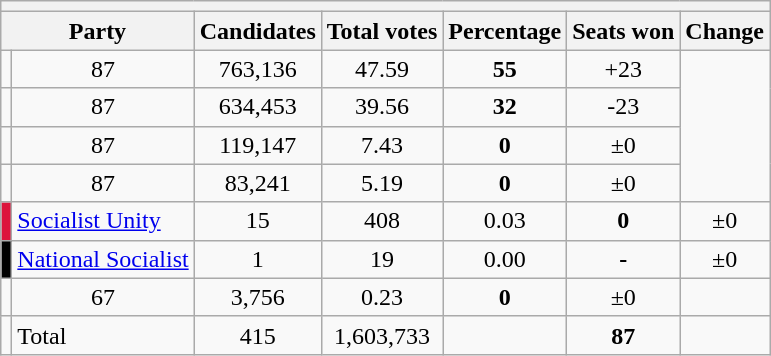<table class=wikitable>
<tr>
<th colspan=7></th>
</tr>
<tr>
<th colspan=2>Party</th>
<th align=center>Candidates</th>
<th align=right>Total votes</th>
<th align=right>Percentage</th>
<th align=center>Seats won</th>
<th align=center>Change</th>
</tr>
<tr>
<td></td>
<td align=center>87</td>
<td align=center>763,136</td>
<td align=center>47.59</td>
<td align=center><strong>55</strong></td>
<td align=center>+23</td>
</tr>
<tr>
<td></td>
<td align=center>87</td>
<td align=center>634,453</td>
<td align=center>39.56</td>
<td align=center><strong>32</strong></td>
<td align=center>-23</td>
</tr>
<tr>
<td></td>
<td align=center>87</td>
<td align=center>119,147</td>
<td align=center>7.43</td>
<td align=center><strong>0</strong></td>
<td align=center>±0</td>
</tr>
<tr>
<td></td>
<td align=center>87</td>
<td align=center>83,241</td>
<td align=center>5.19</td>
<td align=center><strong>0</strong></td>
<td align=center>±0</td>
</tr>
<tr>
<td bgcolor=#DC143C></td>
<td><a href='#'>Socialist Unity</a></td>
<td align=center>15</td>
<td align=center>408</td>
<td align=center>0.03</td>
<td align=center><strong>0</strong></td>
<td align=center>±0</td>
</tr>
<tr>
<td bgcolor=#000000></td>
<td><a href='#'>National Socialist</a></td>
<td align=center>1</td>
<td align=center>19</td>
<td align=center>0.00</td>
<td align=center><strong>-</strong></td>
<td align=center>±0</td>
</tr>
<tr>
<td></td>
<td align=center>67</td>
<td align=center>3,756</td>
<td align=center>0.23</td>
<td align=center><strong>0</strong></td>
<td align=center>±0</td>
</tr>
<tr>
<td></td>
<td>Total</td>
<td align=center>415</td>
<td align=center>1,603,733</td>
<td align=center></td>
<td align=center><strong>87</strong></td>
<td align=center></td>
</tr>
</table>
